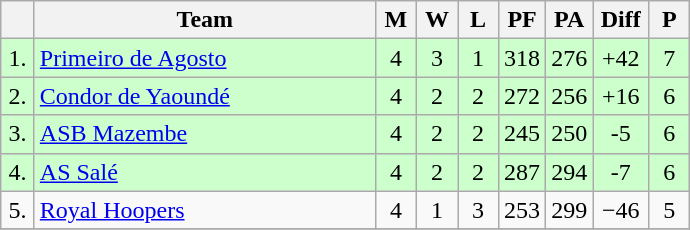<table class="wikitable" style="text-align:center" style="font-size:90%;">
<tr>
<th width=15></th>
<th width=220>Team</th>
<th width=20>M</th>
<th width=20>W</th>
<th width=20>L</th>
<th width=20>PF</th>
<th width=20>PA</th>
<th width=30>Diff</th>
<th width=20>P</th>
</tr>
<tr style="background: #ccffcc;">
<td>1.</td>
<td align=left> <a href='#'>Primeiro de Agosto</a></td>
<td align=center>4</td>
<td align=center>3</td>
<td align=center>1</td>
<td>318</td>
<td>276</td>
<td align=center>+42</td>
<td align=center>7</td>
</tr>
<tr style="background: #ccffcc;">
<td>2.</td>
<td align=left> <a href='#'>Condor de Yaoundé</a></td>
<td align=center>4</td>
<td align=center>2</td>
<td align=center>2</td>
<td>272</td>
<td>256</td>
<td align=center>+16</td>
<td align=center>6</td>
</tr>
<tr style="background: #ccffcc;">
<td>3.</td>
<td align=left> <a href='#'>ASB Mazembe</a></td>
<td align=center>4</td>
<td align=center>2</td>
<td align=center>2</td>
<td>245</td>
<td>250</td>
<td align=center>-5</td>
<td align=center>6</td>
</tr>
<tr style="background: #ccffcc;">
<td>4.</td>
<td align=left> <a href='#'>AS Salé</a></td>
<td align=center>4</td>
<td align=center>2</td>
<td align=center>2</td>
<td>287</td>
<td>294</td>
<td align=center>-7</td>
<td align=center>6</td>
</tr>
<tr>
<td>5.</td>
<td align=left> <a href='#'>Royal Hoopers</a></td>
<td align=center>4</td>
<td align=center>1</td>
<td align=center>3</td>
<td>253</td>
<td>299</td>
<td align=center>−46</td>
<td align=center>5</td>
</tr>
<tr>
</tr>
</table>
